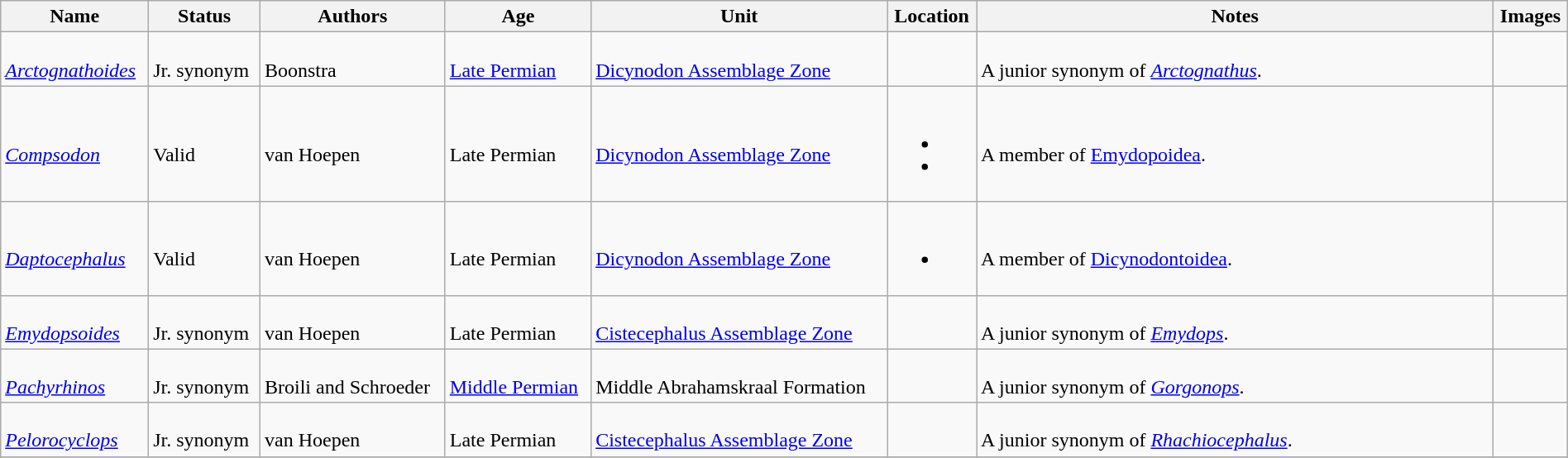<table class="wikitable sortable" align="center" width="100%">
<tr>
<th>Name</th>
<th>Status</th>
<th>Authors</th>
<th>Age</th>
<th>Unit</th>
<th>Location</th>
<th width="33%" class="unsortable">Notes</th>
<th class="unsortable">Images</th>
</tr>
<tr>
<td><br><em><a href='#'>Arctognathoides</a></em></td>
<td><br>Jr. synonym</td>
<td><br>Boonstra</td>
<td><br><a href='#'>Late Permian</a></td>
<td><br><a href='#'>Dicynodon Assemblage Zone</a></td>
<td></td>
<td><br>A junior synonym of <em><a href='#'>Arctognathus</a></em>.</td>
<td><br></td>
</tr>
<tr>
<td><br><em><a href='#'>Compsodon</a></em></td>
<td><br>Valid</td>
<td><br>van Hoepen</td>
<td><br>Late Permian</td>
<td><br><a href='#'>Dicynodon Assemblage Zone</a></td>
<td><br><ul><li></li><li></li></ul></td>
<td><br>A member of <a href='#'>Emydopoidea</a>.</td>
<td></td>
</tr>
<tr>
<td><br><em><a href='#'>Daptocephalus</a></em></td>
<td><br>Valid</td>
<td><br>van Hoepen</td>
<td><br>Late Permian</td>
<td><br><a href='#'>Dicynodon Assemblage Zone</a></td>
<td><br><ul><li></li></ul></td>
<td><br>A member of <a href='#'>Dicynodontoidea</a>.</td>
<td></td>
</tr>
<tr>
<td><br><em><a href='#'>Emydopsoides</a></em></td>
<td><br>Jr. synonym</td>
<td><br>van Hoepen</td>
<td><br>Late Permian</td>
<td><br><a href='#'>Cistecephalus Assemblage Zone</a></td>
<td></td>
<td><br>A junior synonym of <em><a href='#'>Emydops</a></em>.</td>
<td></td>
</tr>
<tr>
<td><br><em><a href='#'>Pachyrhinos</a></em></td>
<td><br>Jr. synonym</td>
<td><br>Broili and Schroeder</td>
<td><br><a href='#'>Middle Permian</a></td>
<td><br>Middle Abrahamskraal Formation</td>
<td></td>
<td><br>A junior synonym of <em><a href='#'>Gorgonops</a></em>.</td>
<td></td>
</tr>
<tr>
<td><br><em><a href='#'>Pelorocyclops</a></em></td>
<td><br>Jr. synonym</td>
<td><br>van Hoepen</td>
<td><br>Late Permian</td>
<td><br><a href='#'>Cistecephalus Assemblage Zone</a></td>
<td></td>
<td><br>A junior synonym of <em><a href='#'>Rhachiocephalus</a></em>.</td>
<td></td>
</tr>
<tr>
</tr>
</table>
